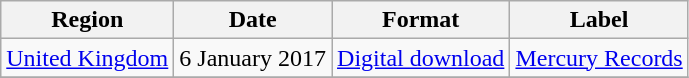<table class=wikitable>
<tr>
<th>Region</th>
<th>Date</th>
<th>Format</th>
<th>Label</th>
</tr>
<tr>
<td><a href='#'>United Kingdom</a></td>
<td>6 January 2017</td>
<td><a href='#'>Digital download</a></td>
<td><a href='#'>Mercury Records</a></td>
</tr>
<tr>
</tr>
</table>
